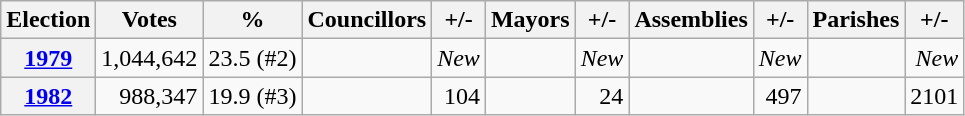<table class="wikitable" style="text-align:right;">
<tr>
<th>Election</th>
<th width="50px">Votes</th>
<th>%</th>
<th>Councillors</th>
<th>+/-</th>
<th>Mayors</th>
<th>+/-</th>
<th>Assemblies</th>
<th>+/-</th>
<th>Parishes</th>
<th>+/-</th>
</tr>
<tr>
<th><a href='#'>1979</a></th>
<td>1,044,642</td>
<td>23.5 (#2)</td>
<td></td>
<td><em>New</em></td>
<td></td>
<td><em>New</em></td>
<td></td>
<td><em>New</em></td>
<td></td>
<td><em>New</em></td>
</tr>
<tr>
<th><a href='#'>1982</a></th>
<td>988,347</td>
<td>19.9 (#3)</td>
<td></td>
<td>104</td>
<td></td>
<td>24</td>
<td></td>
<td>497</td>
<td></td>
<td>2101</td>
</tr>
</table>
